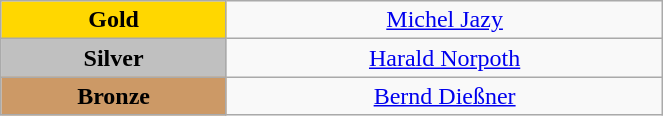<table class="wikitable" style="text-align:center; " width="35%">
<tr>
<td bgcolor="gold"><strong>Gold</strong></td>
<td><a href='#'>Michel Jazy</a><br>  <small><em></em></small></td>
</tr>
<tr>
<td bgcolor="silver"><strong>Silver</strong></td>
<td><a href='#'>Harald Norpoth</a><br>  <small><em></em></small></td>
</tr>
<tr>
<td bgcolor="CC9966"><strong>Bronze</strong></td>
<td><a href='#'>Bernd Dießner</a><br>  <small><em></em></small></td>
</tr>
</table>
